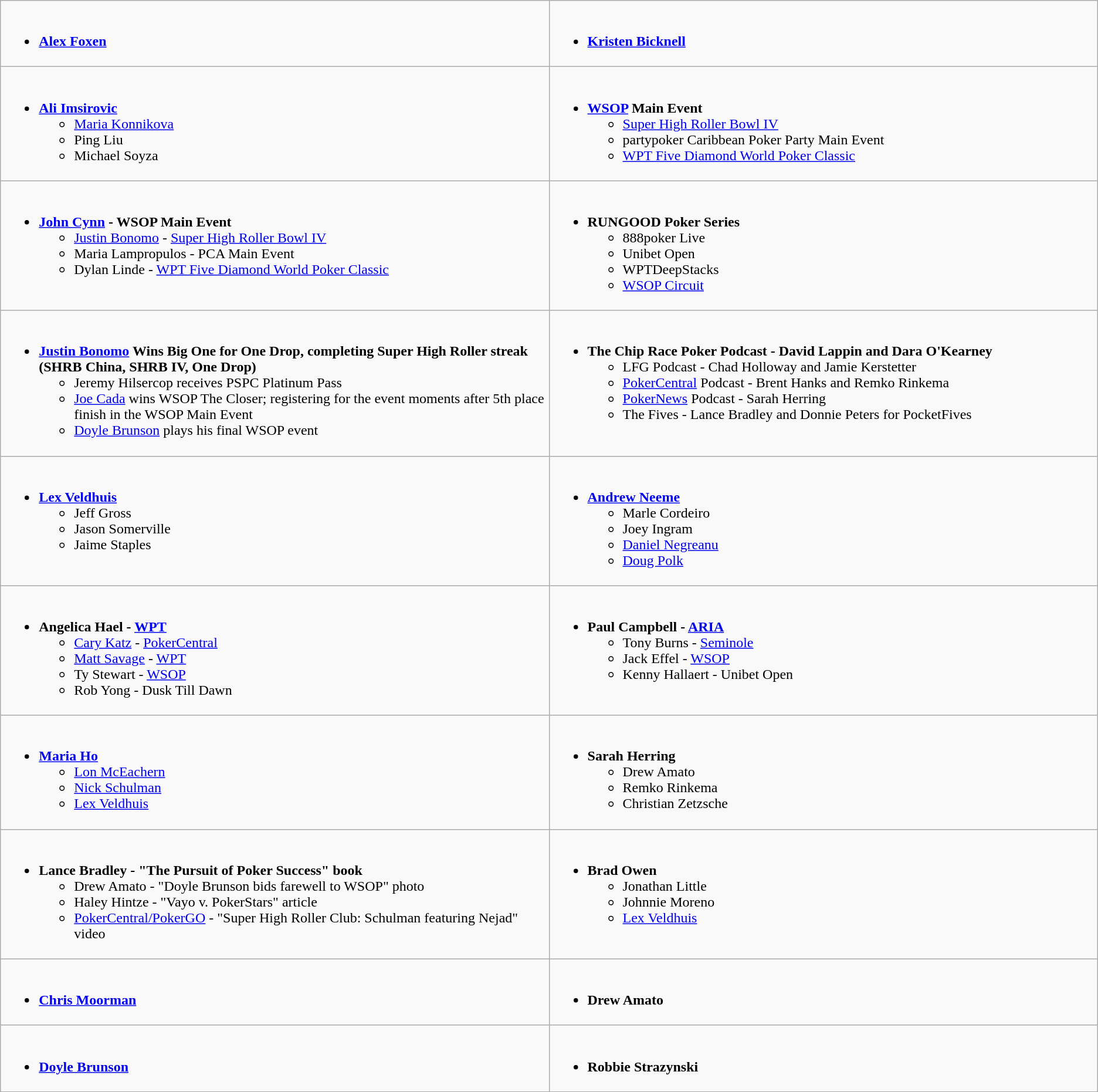<table class="wikitable" role="presentation">
<tr>
<td style="vertical-align:top; width:50%;"><br><ul><li><strong><a href='#'>Alex Foxen</a></strong></li></ul></td>
<td style="vertical-align:top; width:50%;"><br><ul><li><strong><a href='#'>Kristen Bicknell</a></strong></li></ul></td>
</tr>
<tr>
<td style="vertical-align:top; width:50%;"><br><ul><li><strong><a href='#'>Ali Imsirovic</a></strong><ul><li><a href='#'>Maria Konnikova</a></li><li>Ping Liu</li><li>Michael Soyza</li></ul></li></ul></td>
<td style="vertical-align:top; width:50%;"><br><ul><li><strong><a href='#'>WSOP</a> Main Event</strong><ul><li><a href='#'>Super High Roller Bowl IV</a></li><li>partypoker Caribbean Poker Party Main Event</li><li><a href='#'>WPT Five Diamond World Poker Classic</a></li></ul></li></ul></td>
</tr>
<tr>
<td style="vertical-align:top; width:50%;"><br><ul><li><strong><a href='#'>John Cynn</a> - WSOP Main Event</strong><ul><li><a href='#'>Justin Bonomo</a> - <a href='#'>Super High Roller Bowl IV</a></li><li>Maria Lampropulos - PCA Main Event</li><li>Dylan Linde - <a href='#'>WPT Five Diamond World Poker Classic</a></li></ul></li></ul></td>
<td style="vertical-align:top; width:50%;"><br><ul><li><strong>RUNGOOD Poker Series</strong><ul><li>888poker Live</li><li>Unibet Open</li><li>WPTDeepStacks</li><li><a href='#'>WSOP Circuit</a></li></ul></li></ul></td>
</tr>
<tr>
<td style="vertical-align:top; width:50%;"><br><ul><li><strong><a href='#'>Justin Bonomo</a> Wins Big One for One Drop, completing Super High Roller streak (SHRB China, SHRB IV, One Drop)</strong><ul><li>Jeremy Hilsercop receives PSPC Platinum Pass</li><li><a href='#'>Joe Cada</a> wins WSOP The Closer; registering for the event moments after 5th place finish in the WSOP Main Event</li><li><a href='#'>Doyle Brunson</a> plays his final WSOP event</li></ul></li></ul></td>
<td style="vertical-align:top; width:50%;"><br><ul><li><strong>The Chip Race Poker Podcast - David Lappin and Dara O'Kearney</strong><ul><li>LFG Podcast - Chad Holloway and Jamie Kerstetter</li><li><a href='#'>PokerCentral</a> Podcast - Brent Hanks and Remko Rinkema</li><li><a href='#'>PokerNews</a> Podcast - Sarah Herring</li><li>The Fives - Lance Bradley and Donnie Peters for PocketFives</li></ul></li></ul></td>
</tr>
<tr>
<td style="vertical-align:top; width:50%;"><br><ul><li><strong><a href='#'>Lex Veldhuis</a></strong><ul><li>Jeff Gross</li><li>Jason Somerville</li><li>Jaime Staples</li></ul></li></ul></td>
<td style="vertical-align:top; width:50%;"><br><ul><li><strong><a href='#'>Andrew Neeme</a></strong><ul><li>Marle Cordeiro</li><li>Joey Ingram</li><li><a href='#'>Daniel Negreanu</a></li><li><a href='#'>Doug Polk</a></li></ul></li></ul></td>
</tr>
<tr>
<td style="vertical-align:top; width:50%;"><br><ul><li><strong>Angelica Hael - <a href='#'>WPT</a></strong><ul><li><a href='#'>Cary Katz</a> - <a href='#'>PokerCentral</a></li><li><a href='#'>Matt Savage</a> - <a href='#'>WPT</a></li><li>Ty Stewart - <a href='#'>WSOP</a></li><li>Rob Yong - Dusk Till Dawn</li></ul></li></ul></td>
<td style="vertical-align:top; width:50%;"><br><ul><li><strong>Paul Campbell - <a href='#'>ARIA</a></strong><ul><li>Tony Burns - <a href='#'>Seminole</a></li><li>Jack Effel - <a href='#'>WSOP</a></li><li>Kenny Hallaert - Unibet Open</li></ul></li></ul></td>
</tr>
<tr>
<td style="vertical-align:top; width:50%;"><br><ul><li><strong><a href='#'>Maria Ho</a></strong><ul><li><a href='#'>Lon McEachern</a></li><li><a href='#'>Nick Schulman</a></li><li><a href='#'>Lex Veldhuis</a></li></ul></li></ul></td>
<td style="vertical-align:top; width:50%;"><br><ul><li><strong>Sarah Herring</strong><ul><li>Drew Amato</li><li>Remko Rinkema</li><li>Christian Zetzsche</li></ul></li></ul></td>
</tr>
<tr>
<td style="vertical-align:top; width:50%;"><br><ul><li><strong>Lance Bradley - "The Pursuit of Poker Success" book</strong><ul><li>Drew Amato - "Doyle Brunson bids farewell to WSOP" photo</li><li>Haley Hintze - "Vayo v. PokerStars" article</li><li><a href='#'>PokerCentral/PokerGO</a> - "Super High Roller Club: Schulman featuring Nejad" video</li></ul></li></ul></td>
<td style="vertical-align:top; width:50%;"><br><ul><li><strong>Brad Owen</strong><ul><li>Jonathan Little</li><li>Johnnie Moreno</li><li><a href='#'>Lex Veldhuis</a></li></ul></li></ul></td>
</tr>
<tr>
<td style="vertical-align:top; width:50%;"><br><ul><li><strong><a href='#'>Chris Moorman</a></strong></li></ul></td>
<td style="vertical-align:top; width:50%;"><br><ul><li><strong>Drew Amato</strong></li></ul></td>
</tr>
<tr>
<td style="vertical-align:top; width:50%;"><br><ul><li><strong><a href='#'>Doyle Brunson</a></strong></li></ul></td>
<td style="vertical-align:top; width:50%;"><br><ul><li><strong>Robbie Strazynski</strong></li></ul></td>
</tr>
</table>
